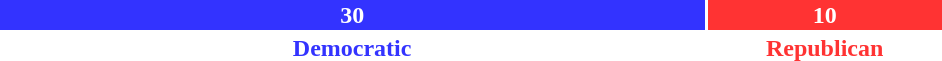<table style="width:50%">
<tr>
<td colspan="3" scope="row" style="text-align:center"></td>
</tr>
<tr>
<td scope="row" style="background:#33F; width:75%; text-align:center; color:white"><strong>30</strong></td>
<td style="background:#F33; width:25%; text-align:center; color:white"><strong>10</strong></td>
</tr>
<tr>
<td scope="row" style="text-align:center; color:#33F"><strong>Democratic</strong></td>
<td style="text-align:center; color:#F33"><strong>Republican</strong></td>
</tr>
</table>
